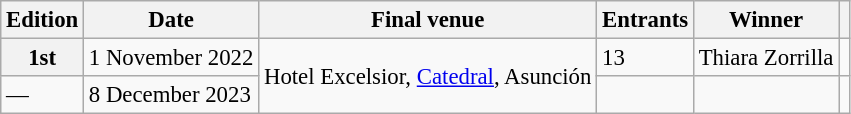<table class="wikitable defaultcenter col2left col3left col5left" style="font-size:95%;">
<tr>
<th>Edition</th>
<th>Date</th>
<th>Final venue</th>
<th>Entrants</th>
<th>Winner</th>
<th></th>
</tr>
<tr>
<th>1st</th>
<td>1 November 2022</td>
<td rowspan=2>Hotel Excelsior, <a href='#'>Catedral</a>, Asunción</td>
<td>13</td>
<td>Thiara Zorrilla</td>
<td></td>
</tr>
<tr>
<td>—</td>
<td>8 December 2023</td>
<td></td>
<td></td>
<td></td>
</tr>
</table>
